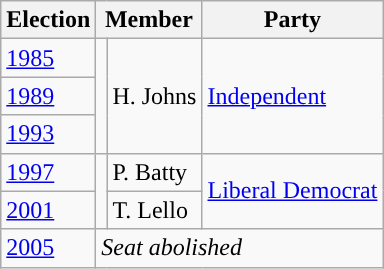<table class="wikitable">
<tr>
<th>Election</th>
<th colspan="2">Member</th>
<th>Party</th>
</tr>
<tr>
<td><a href='#'>1985</a></td>
<td rowspan="3" style="background-color: "></td>
<td rowspan="3">H. Johns</td>
<td rowspan="3"><a href='#'>Independent</a></td>
</tr>
<tr>
<td><a href='#'>1989</a></td>
</tr>
<tr>
<td><a href='#'>1993</a></td>
</tr>
<tr>
<td><a href='#'>1997</a></td>
<td rowspan="2" style="background-color: "></td>
<td rowspan="1">P. Batty</td>
<td rowspan="2"><a href='#'>Liberal Democrat</a></td>
</tr>
<tr>
<td><a href='#'>2001</a></td>
<td rowspan="1">T. Lello</td>
</tr>
<tr>
<td><a href='#'>2005</a></td>
<td colspan="3"><em>Seat abolished</em></td>
</tr>
</table>
